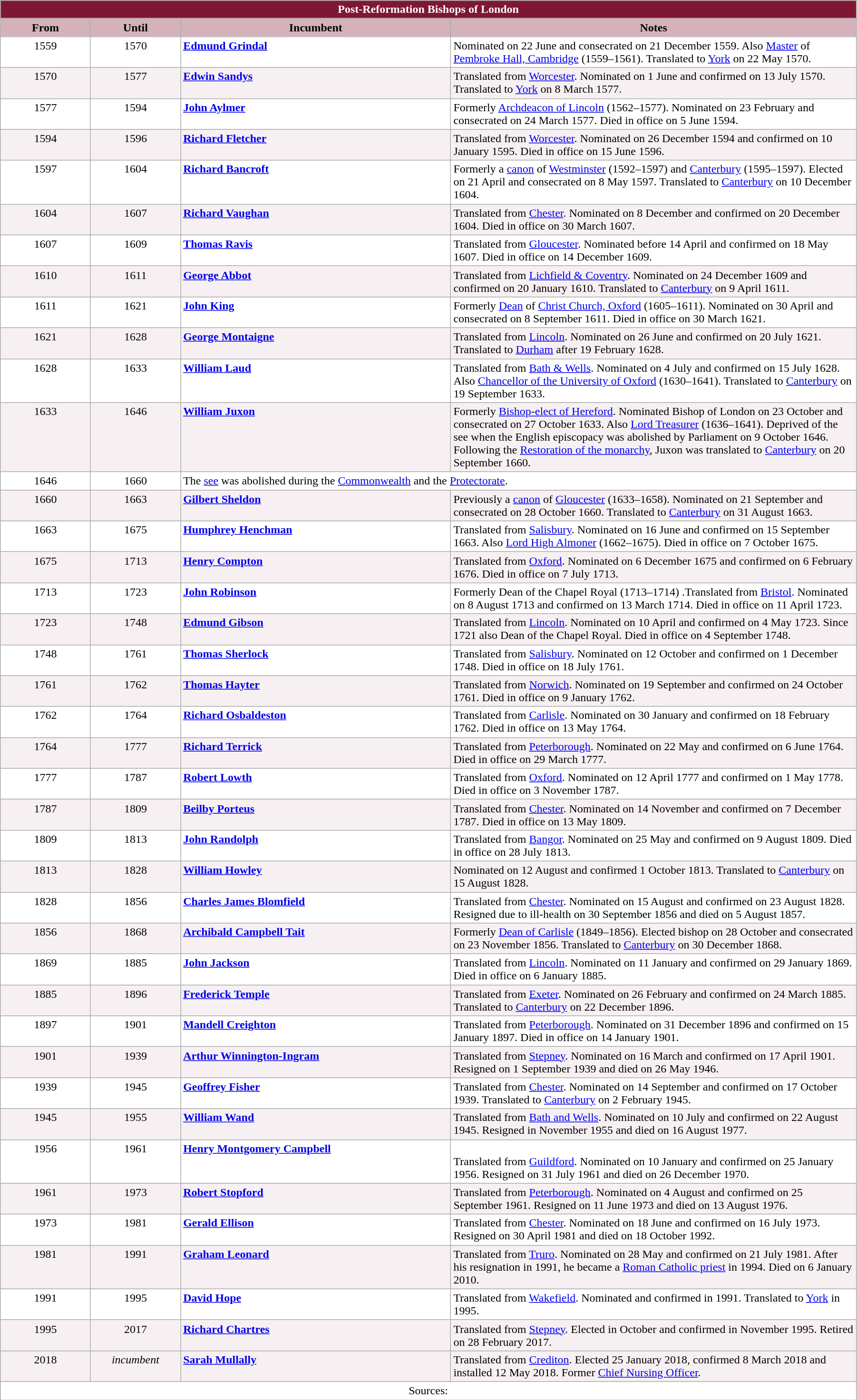<table class="wikitable" style="width:95%; border:1">
<tr>
<th colspan="4" style="background-color: #7F1734; color: white;">Post-Reformation Bishops of London</th>
</tr>
<tr>
<th style="background-color: #D4B1BB; width: 10%;">From</th>
<th style="background-color: #D4B1BB; width: 10%;">Until</th>
<th style="background-color: #D4B1BB; width: 30%;">Incumbent</th>
<th style="background-color: #D4B1BB; width: 45%;">Notes</th>
</tr>
<tr valign="top" style="background-color: white;">
<td style="text-align: center;">1559</td>
<td style="text-align: center;">1570</td>
<td> <strong><a href='#'>Edmund Grindal</a></strong></td>
<td>Nominated on 22 June and consecrated on 21 December 1559. Also <a href='#'>Master</a> of <a href='#'>Pembroke Hall, Cambridge</a> (1559–1561). Translated to <a href='#'>York</a> on 22 May 1570.</td>
</tr>
<tr valign="top" style="background-color: #F7F0F2;">
<td style="text-align: center;">1570</td>
<td style="text-align: center;">1577</td>
<td> <strong><a href='#'>Edwin Sandys</a></strong></td>
<td>Translated from <a href='#'>Worcester</a>. Nominated on 1 June and confirmed on 13 July 1570. Translated to <a href='#'>York</a> on 8 March 1577.</td>
</tr>
<tr valign="top" style="background-color: white;">
<td style="text-align: center;">1577</td>
<td style="text-align: center;">1594</td>
<td> <strong><a href='#'>John Aylmer</a></strong></td>
<td>Formerly <a href='#'>Archdeacon of Lincoln</a> (1562–1577). Nominated on 23 February and consecrated on 24 March 1577. Died in office on 5 June 1594.</td>
</tr>
<tr valign="top" style="background-color: #F7F0F2;">
<td style="text-align: center;">1594</td>
<td style="text-align: center;">1596</td>
<td> <strong><a href='#'>Richard Fletcher</a></strong></td>
<td>Translated from <a href='#'>Worcester</a>. Nominated on 26 December 1594 and confirmed on 10 January 1595. Died in office on 15 June 1596.</td>
</tr>
<tr valign="top" style="background-color: white;">
<td style="text-align: center;">1597</td>
<td style="text-align: center;">1604</td>
<td> <strong><a href='#'>Richard Bancroft</a></strong></td>
<td>Formerly a <a href='#'>canon</a> of <a href='#'>Westminster</a> (1592–1597) and <a href='#'>Canterbury</a> (1595–1597). Elected on 21 April and consecrated on 8 May 1597. Translated to <a href='#'>Canterbury</a> on 10 December 1604.</td>
</tr>
<tr valign="top" style="background-color: #F7F0F2;">
<td style="text-align: center;">1604</td>
<td style="text-align: center;">1607</td>
<td> <strong><a href='#'>Richard Vaughan</a></strong></td>
<td>Translated from <a href='#'>Chester</a>. Nominated on 8 December and confirmed on 20 December 1604. Died in office on 30 March 1607.</td>
</tr>
<tr valign="top" style="background-color: white;">
<td style="text-align: center;">1607</td>
<td style="text-align: center;">1609</td>
<td> <strong><a href='#'>Thomas Ravis</a></strong></td>
<td>Translated from <a href='#'>Gloucester</a>. Nominated before 14 April and confirmed on 18 May 1607. Died in office on 14 December 1609.</td>
</tr>
<tr valign="top" style="background-color: #F7F0F2;">
<td style="text-align: center;">1610</td>
<td style="text-align: center;">1611</td>
<td> <strong><a href='#'>George Abbot</a></strong></td>
<td>Translated from <a href='#'>Lichfield & Coventry</a>. Nominated on 24 December 1609 and confirmed on 20 January 1610. Translated to <a href='#'>Canterbury</a> on 9 April 1611.</td>
</tr>
<tr valign="top" style="background-color: white;">
<td style="text-align: center;">1611</td>
<td style="text-align: center;">1621</td>
<td> <strong><a href='#'>John King</a></strong></td>
<td>Formerly <a href='#'>Dean</a> of <a href='#'>Christ Church, Oxford</a> (1605–1611). Nominated on 30 April and consecrated on 8 September 1611. Died in office on 30 March 1621.</td>
</tr>
<tr valign="top" style="background-color: #F7F0F2;">
<td style="text-align: center;">1621</td>
<td style="text-align: center;">1628</td>
<td> <strong><a href='#'>George Montaigne</a></strong></td>
<td>Translated from <a href='#'>Lincoln</a>. Nominated on 26 June and confirmed on 20 July 1621. Translated to <a href='#'>Durham</a> after 19 February 1628.</td>
</tr>
<tr valign="top" style="background-color: white;">
<td style="text-align: center;">1628</td>
<td style="text-align: center;">1633</td>
<td> <strong><a href='#'>William Laud</a></strong></td>
<td>Translated from <a href='#'>Bath & Wells</a>. Nominated on 4 July and confirmed on 15 July 1628. Also <a href='#'>Chancellor of the University of Oxford</a> (1630–1641). Translated to <a href='#'>Canterbury</a> on 19 September 1633.</td>
</tr>
<tr valign="top" style="background-color: #F7F0F2;">
<td style="text-align: center;">1633</td>
<td style="text-align: center;">1646</td>
<td> <strong><a href='#'>William Juxon</a></strong></td>
<td>Formerly <a href='#'>Bishop-elect of Hereford</a>. Nominated Bishop of London on 23 October and consecrated on 27 October 1633. Also <a href='#'>Lord Treasurer</a> (1636–1641). Deprived of the see when the English episcopacy was abolished by Parliament on 9 October 1646. Following the <a href='#'>Restoration of the monarchy</a>, Juxon was translated to <a href='#'>Canterbury</a> on 20 September 1660.</td>
</tr>
<tr valign="top" style="background-color: white;">
<td style="text-align: center;">1646</td>
<td style="text-align: center;">1660</td>
<td colspan="2">The <a href='#'>see</a> was abolished during the <a href='#'>Commonwealth</a> and the <a href='#'>Protectorate</a>.</td>
</tr>
<tr valign="top" style="background-color: #F7F0F2;">
<td style="text-align: center;">1660</td>
<td style="text-align: center;">1663</td>
<td> <strong><a href='#'>Gilbert Sheldon</a></strong></td>
<td>Previously a <a href='#'>canon</a> of <a href='#'>Gloucester</a> (1633–1658). Nominated on 21 September and consecrated on 28 October 1660. Translated to <a href='#'>Canterbury</a> on 31 August 1663.</td>
</tr>
<tr valign="top" style="background-color: white;">
<td style="text-align: center;">1663</td>
<td style="text-align: center;">1675</td>
<td> <strong><a href='#'>Humphrey Henchman</a></strong></td>
<td>Translated from <a href='#'>Salisbury</a>. Nominated on 16 June and confirmed on 15 September 1663. Also <a href='#'>Lord High Almoner</a> (1662–1675). Died in office on 7 October 1675.</td>
</tr>
<tr valign="top" style="background-color: #F7F0F2;">
<td style="text-align: center;">1675</td>
<td style="text-align: center;">1713</td>
<td> <strong><a href='#'>Henry Compton</a></strong></td>
<td>Translated from <a href='#'>Oxford</a>. Nominated on 6 December 1675 and confirmed on 6 February 1676. Died in office on 7 July 1713.</td>
</tr>
<tr valign="top" style="background-color: white;">
<td style="text-align: center;">1713</td>
<td style="text-align: center;">1723</td>
<td> <strong><a href='#'>John Robinson</a></strong></td>
<td>Formerly Dean of the Chapel Royal (1713–1714) .Translated from <a href='#'>Bristol</a>. Nominated on 8 August 1713 and confirmed on 13 March 1714. Died in office on 11 April 1723.</td>
</tr>
<tr valign="top" style="background-color: #F7F0F2;">
<td style="text-align: center;">1723</td>
<td style="text-align: center;">1748</td>
<td> <strong><a href='#'>Edmund Gibson</a></strong></td>
<td>Translated from <a href='#'>Lincoln</a>. Nominated on 10 April and confirmed on 4 May 1723. Since 1721 also Dean of the Chapel Royal.  Died in office on 4 September 1748.</td>
</tr>
<tr valign="top" style="background-color: white;">
<td style="text-align: center;">1748</td>
<td style="text-align: center;">1761</td>
<td> <strong><a href='#'>Thomas Sherlock</a></strong></td>
<td>Translated from <a href='#'>Salisbury</a>. Nominated on 12 October and confirmed on 1 December 1748. Died in office on 18 July 1761.</td>
</tr>
<tr valign="top" style="background-color: #F7F0F2;">
<td style="text-align: center;">1761</td>
<td style="text-align: center;">1762</td>
<td> <strong><a href='#'>Thomas Hayter</a></strong></td>
<td>Translated from <a href='#'>Norwich</a>. Nominated on 19 September and confirmed on 24 October 1761. Died in office on 9 January 1762.</td>
</tr>
<tr valign="top" style="background-color: white;">
<td style="text-align: center;">1762</td>
<td style="text-align: center;">1764</td>
<td> <strong><a href='#'>Richard Osbaldeston</a></strong></td>
<td>Translated from <a href='#'>Carlisle</a>. Nominated on 30 January and confirmed on 18 February 1762. Died in office on 13 May 1764.</td>
</tr>
<tr valign="top" style="background-color: #F7F0F2;">
<td style="text-align: center;">1764</td>
<td style="text-align: center;">1777</td>
<td> <strong><a href='#'>Richard Terrick</a></strong></td>
<td>Translated from <a href='#'>Peterborough</a>. Nominated on 22 May and confirmed on 6 June 1764. Died in office on 29 March 1777.</td>
</tr>
<tr valign="top" style="background-color: white;">
<td style="text-align: center;">1777</td>
<td style="text-align: center;">1787</td>
<td> <strong><a href='#'>Robert Lowth</a></strong></td>
<td>Translated from <a href='#'>Oxford</a>. Nominated on 12 April 1777 and confirmed on 1 May 1778. Died in office on 3 November 1787.</td>
</tr>
<tr valign="top" style="background-color: #F7F0F2;">
<td style="text-align: center;">1787</td>
<td style="text-align: center;">1809</td>
<td> <strong><a href='#'>Beilby Porteus</a></strong></td>
<td>Translated from <a href='#'>Chester</a>. Nominated on 14 November and confirmed on 7 December 1787. Died in office on 13 May 1809.</td>
</tr>
<tr valign="top" style="background-color: white;">
<td style="text-align: center;">1809</td>
<td style="text-align: center;">1813</td>
<td> <strong><a href='#'>John Randolph</a></strong></td>
<td>Translated from <a href='#'>Bangor</a>. Nominated on 25 May and confirmed on 9 August 1809. Died in office on 28 July 1813.</td>
</tr>
<tr valign="top" style="background-color: #F7F0F2;">
<td style="text-align: center;">1813</td>
<td style="text-align: center;">1828</td>
<td> <strong><a href='#'>William Howley</a></strong></td>
<td>Nominated on 12 August and confirmed 1 October 1813. Translated to <a href='#'>Canterbury</a> on 15 August 1828.</td>
</tr>
<tr valign="top" style="background-color: white;">
<td style="text-align: center;">1828</td>
<td style="text-align: center;">1856</td>
<td> <strong><a href='#'>Charles James Blomfield</a></strong></td>
<td>Translated from <a href='#'>Chester</a>. Nominated on 15 August and confirmed on 23 August 1828. Resigned due to ill-health on 30 September 1856 and died on 5 August 1857.</td>
</tr>
<tr valign="top" style="background-color: #F7F0F2;">
<td style="text-align: center;">1856</td>
<td style="text-align: center;">1868</td>
<td> <strong><a href='#'>Archibald Campbell Tait</a></strong></td>
<td>Formerly <a href='#'>Dean of Carlisle</a> (1849–1856). Elected bishop on 28 October and consecrated on 23 November 1856. Translated to <a href='#'>Canterbury</a> on 30 December 1868.</td>
</tr>
<tr valign="top" style="background-color: white;">
<td style="text-align: center;">1869</td>
<td style="text-align: center;">1885</td>
<td> <strong><a href='#'>John Jackson</a></strong></td>
<td>Translated from <a href='#'>Lincoln</a>. Nominated on 11 January and confirmed on 29 January 1869. Died in office on 6 January 1885.</td>
</tr>
<tr valign="top" style="background-color: #F7F0F2;">
<td style="text-align: center;">1885</td>
<td style="text-align: center;">1896</td>
<td> <strong><a href='#'>Frederick Temple</a></strong></td>
<td>Translated from <a href='#'>Exeter</a>. Nominated on 26 February and confirmed on 24 March 1885. Translated to <a href='#'>Canterbury</a> on 22 December 1896.</td>
</tr>
<tr valign="top" style="background-color: white;">
<td style="text-align: center;">1897</td>
<td style="text-align: center;">1901</td>
<td> <strong><a href='#'>Mandell Creighton</a></strong></td>
<td>Translated from <a href='#'>Peterborough</a>. Nominated on 31 December 1896 and confirmed on 15 January 1897. Died in office on 14 January 1901.</td>
</tr>
<tr valign="top" style="background-color: #F7F0F2;">
<td style="text-align: center;">1901</td>
<td style="text-align: center;">1939</td>
<td> <strong><a href='#'>Arthur Winnington-Ingram</a></strong></td>
<td>Translated from <a href='#'>Stepney</a>. Nominated on 16 March and confirmed on 17 April 1901. Resigned on 1 September 1939 and died on 26 May 1946.</td>
</tr>
<tr valign="top" style="background-color: white;">
<td style="text-align: center;">1939</td>
<td style="text-align: center;">1945</td>
<td> <strong><a href='#'>Geoffrey Fisher</a></strong></td>
<td>Translated from <a href='#'>Chester</a>. Nominated on 14 September and confirmed on 17 October 1939. Translated to <a href='#'>Canterbury</a> on 2 February 1945.</td>
</tr>
<tr valign="top" style="background-color: #F7F0F2;">
<td style="text-align: center;">1945</td>
<td style="text-align: center;">1955</td>
<td> <strong><a href='#'>William Wand</a></strong></td>
<td>Translated from <a href='#'>Bath and Wells</a>. Nominated on 10 July and confirmed on 22 August 1945. Resigned in November 1955 and died on 16 August 1977.</td>
</tr>
<tr valign="top" style="background-color: white;">
<td style="text-align: center;">1956</td>
<td style="text-align: center;">1961</td>
<td> <strong><a href='#'>Henry Montgomery&nbsp;Campbell</a></strong></td>
<td><br>Translated from <a href='#'>Guildford</a>. Nominated on 10 January and confirmed on 25 January 1956. Resigned on 31 July 1961 and died on 26 December 1970.</td>
</tr>
<tr valign="top" style="background-color: #F7F0F2;">
<td style="text-align: center;">1961</td>
<td style="text-align: center;">1973</td>
<td> <strong><a href='#'>Robert Stopford</a></strong></td>
<td>Translated from <a href='#'>Peterborough</a>. Nominated on 4 August and confirmed on 25 September 1961. Resigned on 11 June 1973 and died on 13 August 1976.</td>
</tr>
<tr valign="top" style="background-color: white;">
<td style="text-align: center;">1973</td>
<td style="text-align: center;">1981</td>
<td> <strong><a href='#'>Gerald Ellison</a></strong></td>
<td>Translated from <a href='#'>Chester</a>. Nominated on 18 June and confirmed on 16 July 1973. Resigned on 30 April 1981 and died on 18 October 1992.</td>
</tr>
<tr valign="top" style="background-color: #F7F0F2;">
<td style="text-align: center;">1981</td>
<td style="text-align: center;">1991</td>
<td> <strong><a href='#'>Graham Leonard</a></strong></td>
<td>Translated from <a href='#'>Truro</a>. Nominated on 28 May and confirmed on 21 July 1981. After his resignation in 1991, he became a <a href='#'>Roman Catholic priest</a> in 1994. Died on 6 January 2010.</td>
</tr>
<tr valign="top" style="background-color: white;">
<td style="text-align: center;">1991</td>
<td style="text-align: center;">1995</td>
<td> <strong><a href='#'>David Hope</a></strong></td>
<td>Translated from <a href='#'>Wakefield</a>. Nominated and confirmed in 1991. Translated to <a href='#'>York</a> in 1995.</td>
</tr>
<tr valign="top" style="background-color: #F7F0F2;">
<td style="text-align: center;">1995</td>
<td style="text-align: center;">2017</td>
<td> <strong><a href='#'>Richard Chartres</a></strong></td>
<td>Translated from <a href='#'>Stepney</a>. Elected in October and confirmed in November 1995. Retired on 28 February 2017.</td>
</tr>
<tr valign="top" style="background-color: #F7F0F2;">
<td style="text-align: center;">2018</td>
<td style="text-align: center;"><em>incumbent</em></td>
<td> <strong><a href='#'>Sarah Mullally</a></strong></td>
<td>Translated from <a href='#'>Crediton</a>. Elected 25 January 2018, confirmed 8 March 2018 and installed 12 May 2018. Former <a href='#'>Chief Nursing Officer</a>.</td>
</tr>
<tr valign="top" style="background-color: white;">
<td colspan="5" style="text-align: center;">Sources:</td>
</tr>
</table>
